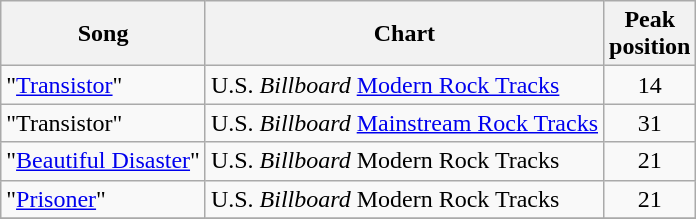<table class="wikitable">
<tr>
<th>Song</th>
<th>Chart</th>
<th>Peak<br>position</th>
</tr>
<tr>
<td align="left">"<a href='#'>Transistor</a>"</td>
<td align="left">U.S. <em>Billboard</em> <a href='#'>Modern Rock Tracks</a></td>
<td align="center">14</td>
</tr>
<tr>
<td align="left">"Transistor"</td>
<td align="left">U.S. <em>Billboard</em> <a href='#'>Mainstream Rock Tracks</a></td>
<td align="center">31</td>
</tr>
<tr>
<td align="left">"<a href='#'>Beautiful Disaster</a>"</td>
<td align="left">U.S. <em>Billboard</em> Modern Rock Tracks</td>
<td align="center">21</td>
</tr>
<tr>
<td align="left">"<a href='#'>Prisoner</a>"</td>
<td align="left">U.S. <em>Billboard</em> Modern Rock Tracks</td>
<td align="center">21</td>
</tr>
<tr>
</tr>
</table>
